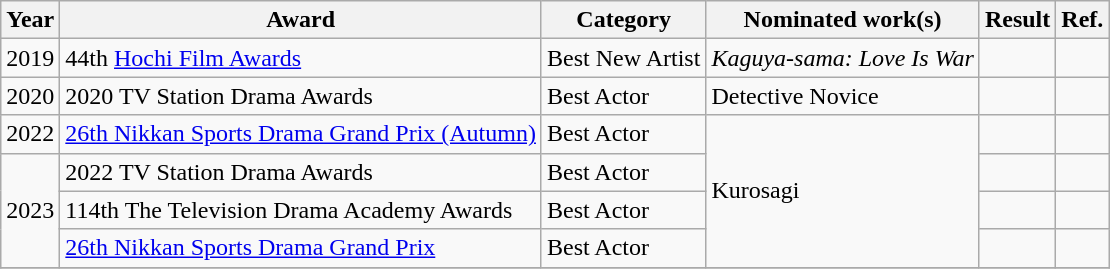<table class="wikitable">
<tr>
<th>Year</th>
<th>Award</th>
<th>Category</th>
<th>Nominated work(s)</th>
<th>Result</th>
<th>Ref.</th>
</tr>
<tr>
<td>2019</td>
<td>44th <a href='#'>Hochi Film Awards</a></td>
<td>Best New Artist</td>
<td><em>Kaguya-sama: Love Is War</em></td>
<td></td>
<td></td>
</tr>
<tr>
<td>2020</td>
<td>2020 TV Station Drama Awards</td>
<td>Best Actor</td>
<td>Detective Novice</td>
<td></td>
<td></td>
</tr>
<tr>
<td>2022</td>
<td><a href='#'>26th Nikkan Sports Drama Grand Prix (Autumn)</a></td>
<td>Best Actor</td>
<td rowspan="4">Kurosagi</td>
<td></td>
<td></td>
</tr>
<tr>
<td rowspan="3">2023</td>
<td>2022 TV Station Drama Awards</td>
<td>Best Actor</td>
<td></td>
<td></td>
</tr>
<tr>
<td>114th The Television Drama Academy Awards</td>
<td>Best Actor</td>
<td></td>
<td></td>
</tr>
<tr>
<td><a href='#'>26th Nikkan Sports Drama Grand Prix</a></td>
<td>Best Actor</td>
<td></td>
<td></td>
</tr>
<tr>
</tr>
</table>
